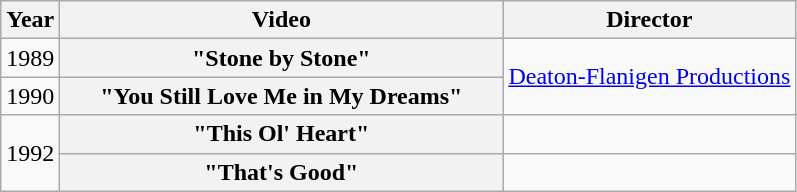<table class="wikitable plainrowheaders">
<tr>
<th>Year</th>
<th style="width:18em;">Video</th>
<th>Director</th>
</tr>
<tr>
<td>1989</td>
<th scope="row">"Stone by Stone"</th>
<td rowspan="2"><a href='#'>Deaton-Flanigen Productions</a></td>
</tr>
<tr>
<td>1990</td>
<th scope="row">"You Still Love Me in My Dreams"</th>
</tr>
<tr>
<td rowspan="2">1992</td>
<th scope="row">"This Ol' Heart"</th>
<td></td>
</tr>
<tr>
<th scope="row">"That's Good"</th>
<td></td>
</tr>
</table>
